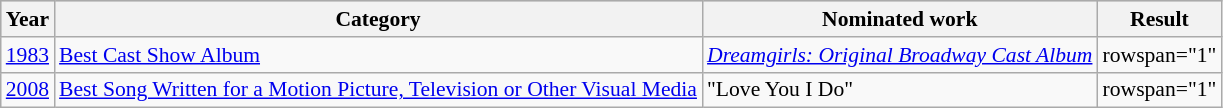<table class="wikitable" style="font-size:90%;">
<tr style="background:#ccc; text-align:center;">
<th>Year</th>
<th>Category</th>
<th>Nominated work</th>
<th>Result</th>
</tr>
<tr>
<td><a href='#'>1983</a></td>
<td><a href='#'>Best Cast Show Album</a></td>
<td><em><a href='#'>Dreamgirls: Original Broadway Cast Album</a></em></td>
<td>rowspan="1" </td>
</tr>
<tr>
<td><a href='#'>2008</a></td>
<td><a href='#'>Best Song Written for a Motion Picture, Television or Other Visual Media</a></td>
<td>"Love You I Do"</td>
<td>rowspan="1" </td>
</tr>
</table>
